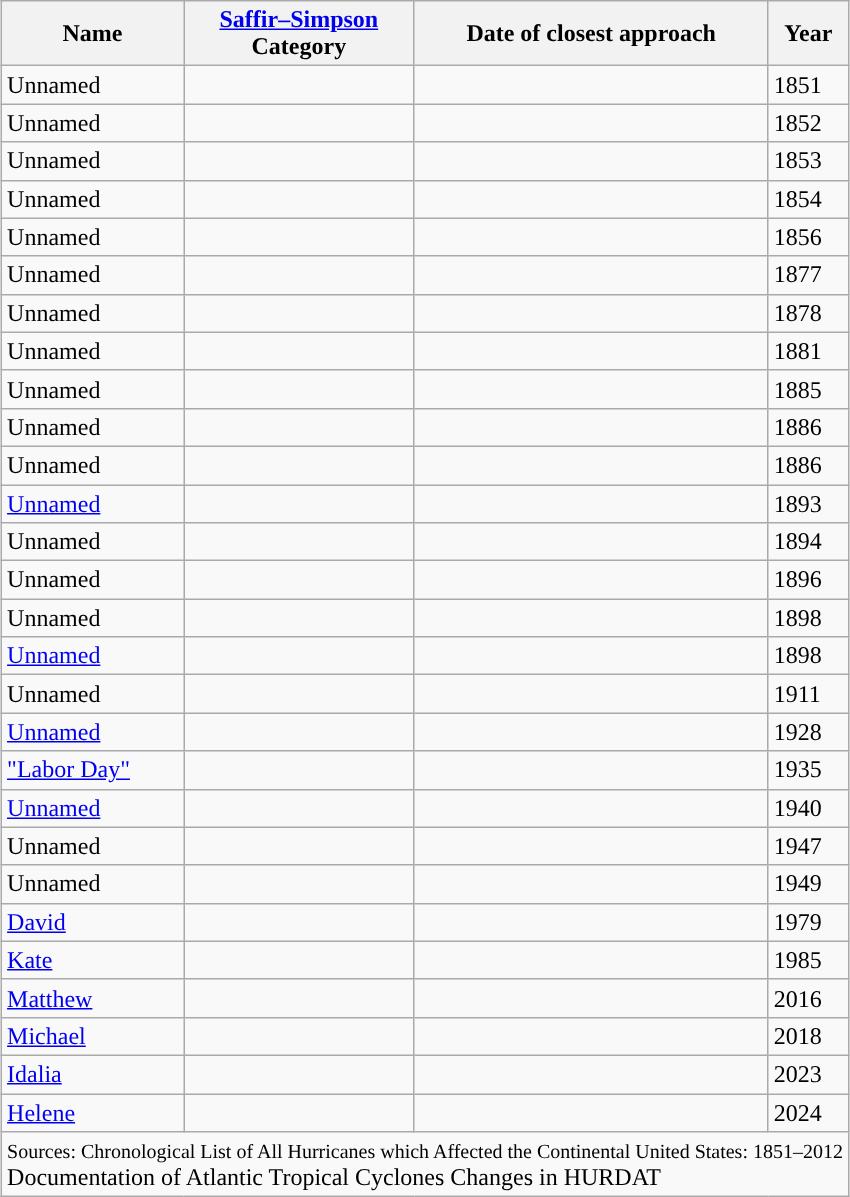<table class = "wikitable" style="margin:1em auto;">
<tr>
<th>Name</th>
<th><a href='#'>Saffir–Simpson</a><br>Category</th>
<th>Date of closest approach</th>
<th>Year</th>
</tr>
<tr>
<td>Unnamed</td>
<td></td>
<td></td>
<td>1851</td>
</tr>
<tr>
<td>Unnamed</td>
<td></td>
<td></td>
<td>1852</td>
</tr>
<tr>
<td>Unnamed</td>
<td></td>
<td></td>
<td>1853</td>
</tr>
<tr>
<td>Unnamed</td>
<td></td>
<td></td>
<td>1854</td>
</tr>
<tr>
<td>Unnamed</td>
<td></td>
<td></td>
<td>1856</td>
</tr>
<tr>
<td>Unnamed</td>
<td></td>
<td></td>
<td>1877</td>
</tr>
<tr>
<td>Unnamed</td>
<td></td>
<td></td>
<td>1878</td>
</tr>
<tr>
<td>Unnamed</td>
<td></td>
<td></td>
<td>1881</td>
</tr>
<tr>
<td>Unnamed</td>
<td></td>
<td></td>
<td>1885</td>
</tr>
<tr>
<td>Unnamed</td>
<td></td>
<td></td>
<td>1886</td>
</tr>
<tr>
<td>Unnamed</td>
<td></td>
<td></td>
<td>1886</td>
</tr>
<tr>
<td><a href='#'>Unnamed</a></td>
<td></td>
<td></td>
<td>1893</td>
</tr>
<tr>
<td>Unnamed</td>
<td></td>
<td></td>
<td>1894</td>
</tr>
<tr>
<td>Unnamed</td>
<td></td>
<td></td>
<td>1896</td>
</tr>
<tr>
<td>Unnamed</td>
<td></td>
<td></td>
<td>1898</td>
</tr>
<tr>
<td><a href='#'>Unnamed</a></td>
<td></td>
<td></td>
<td>1898</td>
</tr>
<tr>
<td>Unnamed</td>
<td></td>
<td></td>
<td>1911</td>
</tr>
<tr>
<td><a href='#'>Unnamed</a></td>
<td></td>
<td></td>
<td>1928</td>
</tr>
<tr>
<td><a href='#'>"Labor Day"</a></td>
<td></td>
<td></td>
<td>1935</td>
</tr>
<tr>
<td><a href='#'>Unnamed</a></td>
<td></td>
<td></td>
<td>1940</td>
</tr>
<tr>
<td>Unnamed</td>
<td></td>
<td></td>
<td>1947</td>
</tr>
<tr>
<td>Unnamed</td>
<td></td>
<td></td>
<td>1949</td>
</tr>
<tr>
<td><a href='#'>David</a></td>
<td></td>
<td></td>
<td>1979</td>
</tr>
<tr>
<td><a href='#'>Kate</a></td>
<td></td>
<td></td>
<td>1985</td>
</tr>
<tr>
<td><a href='#'>Matthew</a></td>
<td></td>
<td></td>
<td>2016</td>
</tr>
<tr>
<td><a href='#'>Michael</a></td>
<td></td>
<td></td>
<td>2018</td>
</tr>
<tr>
<td><a href='#'>Idalia</a></td>
<td></td>
<td></td>
<td>2023</td>
</tr>
<tr>
<td><a href='#'>Helene</a></td>
<td></td>
<td></td>
<td>2024</td>
</tr>
<tr>
<td colspan="9"><small>Sources: Chronological List of All Hurricanes which Affected the Continental United States: 1851–2012</small><br> Documentation of Atlantic Tropical Cyclones Changes in HURDAT</td>
</tr>
</table>
